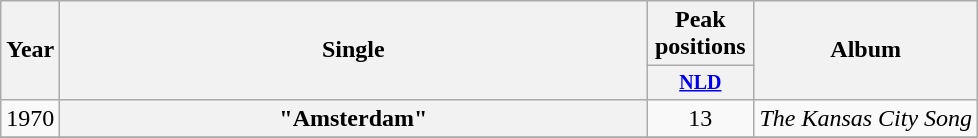<table class="wikitable plainrowheaders" style="text-align:center;">
<tr>
<th rowspan="2">Year</th>
<th rowspan="2" style="width:24em;">Single</th>
<th>Peak positions</th>
<th rowspan="2">Album</th>
</tr>
<tr style="font-size:smaller;">
<th width="65"><a href='#'>NLD</a></th>
</tr>
<tr>
<td>1970</td>
<th scope="row">"Amsterdam"</th>
<td>13</td>
<td align="left"><em>The Kansas City Song</em></td>
</tr>
<tr>
</tr>
</table>
